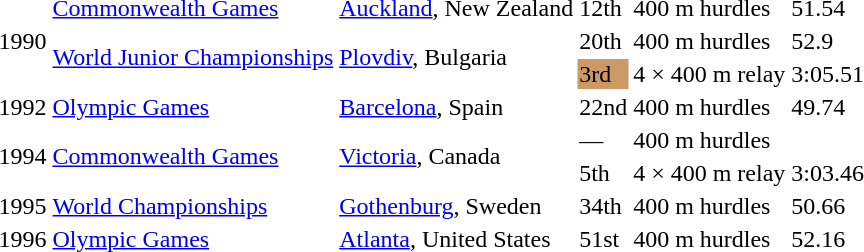<table>
<tr>
<td rowspan=3>1990</td>
<td><a href='#'>Commonwealth Games</a></td>
<td><a href='#'>Auckland</a>, New Zealand</td>
<td>12th</td>
<td>400 m hurdles</td>
<td>51.54</td>
</tr>
<tr>
<td rowspan=2><a href='#'>World Junior Championships</a></td>
<td rowspan=2><a href='#'>Plovdiv</a>, Bulgaria</td>
<td>20th</td>
<td>400 m hurdles</td>
<td>52.9</td>
</tr>
<tr>
<td bgcolor=cc9966>3rd</td>
<td>4 × 400 m relay</td>
<td>3:05.51</td>
</tr>
<tr>
<td>1992</td>
<td><a href='#'>Olympic Games</a></td>
<td><a href='#'>Barcelona</a>, Spain</td>
<td>22nd</td>
<td>400 m hurdles</td>
<td>49.74</td>
</tr>
<tr>
<td rowspan=2>1994</td>
<td rowspan=2><a href='#'>Commonwealth Games</a></td>
<td rowspan=2><a href='#'>Victoria</a>, Canada</td>
<td>—</td>
<td>400 m hurdles</td>
<td></td>
</tr>
<tr>
<td>5th</td>
<td>4 × 400 m relay</td>
<td>3:03.46</td>
</tr>
<tr>
<td>1995</td>
<td><a href='#'>World Championships</a></td>
<td><a href='#'>Gothenburg</a>, Sweden</td>
<td>34th</td>
<td>400 m hurdles</td>
<td>50.66</td>
</tr>
<tr>
<td>1996</td>
<td><a href='#'>Olympic Games</a></td>
<td><a href='#'>Atlanta</a>, United States</td>
<td>51st</td>
<td>400 m hurdles</td>
<td>52.16</td>
</tr>
</table>
